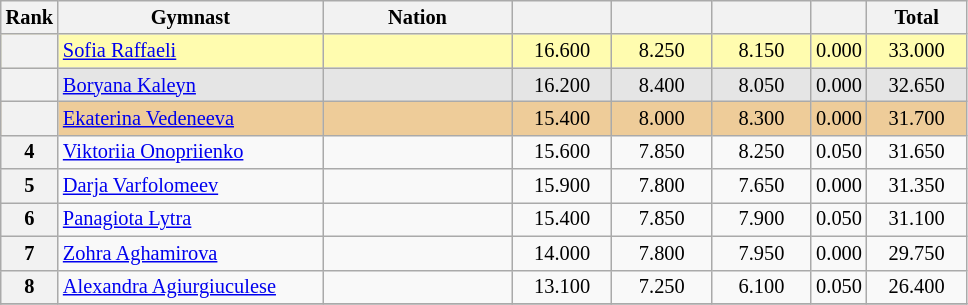<table class="wikitable sortable" style="text-align:center; font-size:85%">
<tr>
<th scope="col" style="width:20px;">Rank</th>
<th scope="col" style="width:170px;">Gymnast</th>
<th scope="col" style="width:120px;">Nation</th>
<th scope="col" style="width:60px;"></th>
<th scope="col" style="width:60px;"></th>
<th scope="col" style="width:60px;"></th>
<th scope="col" style="width:30px;"></th>
<th scope="col" style="width:60px;">Total</th>
</tr>
<tr bgcolor="fffcaf">
<th scope="row"></th>
<td align="left"><a href='#'>Sofia Raffaeli</a></td>
<td style="text-align:left;"></td>
<td>16.600</td>
<td>8.250</td>
<td>8.150</td>
<td>0.000</td>
<td>33.000</td>
</tr>
<tr bgcolor="e5e5e5">
<th scope="row"></th>
<td align="left"><a href='#'>Boryana Kaleyn</a></td>
<td style="text-align:left;"></td>
<td>16.200</td>
<td>8.400</td>
<td>8.050</td>
<td>0.000</td>
<td>32.650</td>
</tr>
<tr bgcolor="eecc99">
<th scope="row"></th>
<td align="left"><a href='#'>Ekaterina Vedeneeva</a></td>
<td style="text-align:left;"></td>
<td>15.400</td>
<td>8.000</td>
<td>8.300</td>
<td>0.000</td>
<td>31.700</td>
</tr>
<tr>
<th scope="row">4</th>
<td align="left"><a href='#'>Viktoriia Onopriienko</a></td>
<td style="text-align:left;"></td>
<td>15.600</td>
<td>7.850</td>
<td>8.250</td>
<td>0.050</td>
<td>31.650</td>
</tr>
<tr>
<th scope="row">5</th>
<td align="left"><a href='#'>Darja Varfolomeev</a></td>
<td style="text-align:left;"></td>
<td>15.900</td>
<td>7.800</td>
<td>7.650</td>
<td>0.000</td>
<td>31.350</td>
</tr>
<tr>
<th scope="row">6</th>
<td align="left"><a href='#'>Panagiota Lytra</a></td>
<td style="text-align:left;"></td>
<td>15.400</td>
<td>7.850</td>
<td>7.900</td>
<td>0.050</td>
<td>31.100</td>
</tr>
<tr>
<th scope="row">7</th>
<td align="left"><a href='#'>Zohra Aghamirova</a></td>
<td style="text-align:left;"></td>
<td>14.000</td>
<td>7.800</td>
<td>7.950</td>
<td>0.000</td>
<td>29.750</td>
</tr>
<tr>
<th scope="row">8</th>
<td align="left"><a href='#'>Alexandra Agiurgiuculese</a></td>
<td style="text-align:left;"></td>
<td>13.100</td>
<td>7.250</td>
<td>6.100</td>
<td>0.050</td>
<td>26.400</td>
</tr>
<tr>
</tr>
</table>
